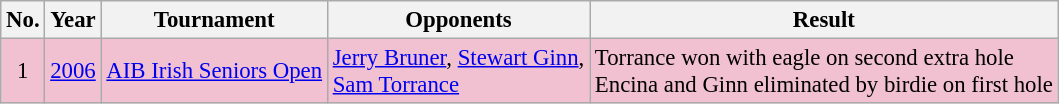<table class="wikitable" style="font-size:95%;">
<tr>
<th>No.</th>
<th>Year</th>
<th>Tournament</th>
<th>Opponents</th>
<th>Result</th>
</tr>
<tr style="background:#F2C1D1;">
<td align=center>1</td>
<td><a href='#'>2006</a></td>
<td><a href='#'>AIB Irish Seniors Open</a></td>
<td> <a href='#'>Jerry Bruner</a>,  <a href='#'>Stewart Ginn</a>,<br> <a href='#'>Sam Torrance</a></td>
<td>Torrance won with eagle on second extra hole<br>Encina and Ginn eliminated by birdie on first hole</td>
</tr>
</table>
